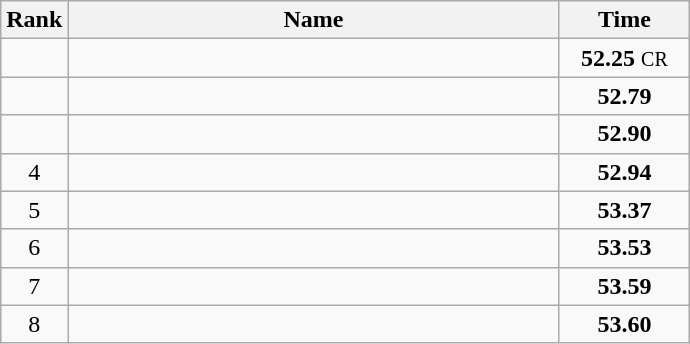<table class="wikitable">
<tr>
<th>Rank</th>
<th align="center" style="width: 20em">Name</th>
<th align="center" style="width: 5em">Time</th>
</tr>
<tr>
<td align="center"></td>
<td></td>
<td align="center"><strong>52.25</strong> <small>CR</small></td>
</tr>
<tr>
<td align="center"></td>
<td></td>
<td align="center"><strong>52.79</strong></td>
</tr>
<tr>
<td align="center"></td>
<td></td>
<td align="center"><strong>52.90</strong></td>
</tr>
<tr>
<td align="center">4</td>
<td></td>
<td align="center"><strong>52.94</strong></td>
</tr>
<tr>
<td align="center">5</td>
<td></td>
<td align="center"><strong>53.37</strong></td>
</tr>
<tr>
<td align="center">6</td>
<td></td>
<td align="center"><strong>53.53</strong></td>
</tr>
<tr>
<td align="center">7</td>
<td></td>
<td align="center"><strong>53.59</strong></td>
</tr>
<tr>
<td align="center">8</td>
<td></td>
<td align="center"><strong>53.60</strong></td>
</tr>
</table>
